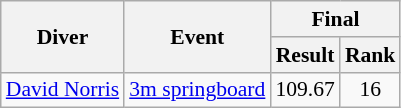<table class=wikitable style="font-size:90%">
<tr>
<th rowspan=2>Diver</th>
<th rowspan=2>Event</th>
<th colspan=2>Final</th>
</tr>
<tr>
<th>Result</th>
<th>Rank</th>
</tr>
<tr>
<td><a href='#'>David Norris</a></td>
<td><a href='#'>3m springboard</a></td>
<td align=center>109.67</td>
<td align=center>16</td>
</tr>
</table>
